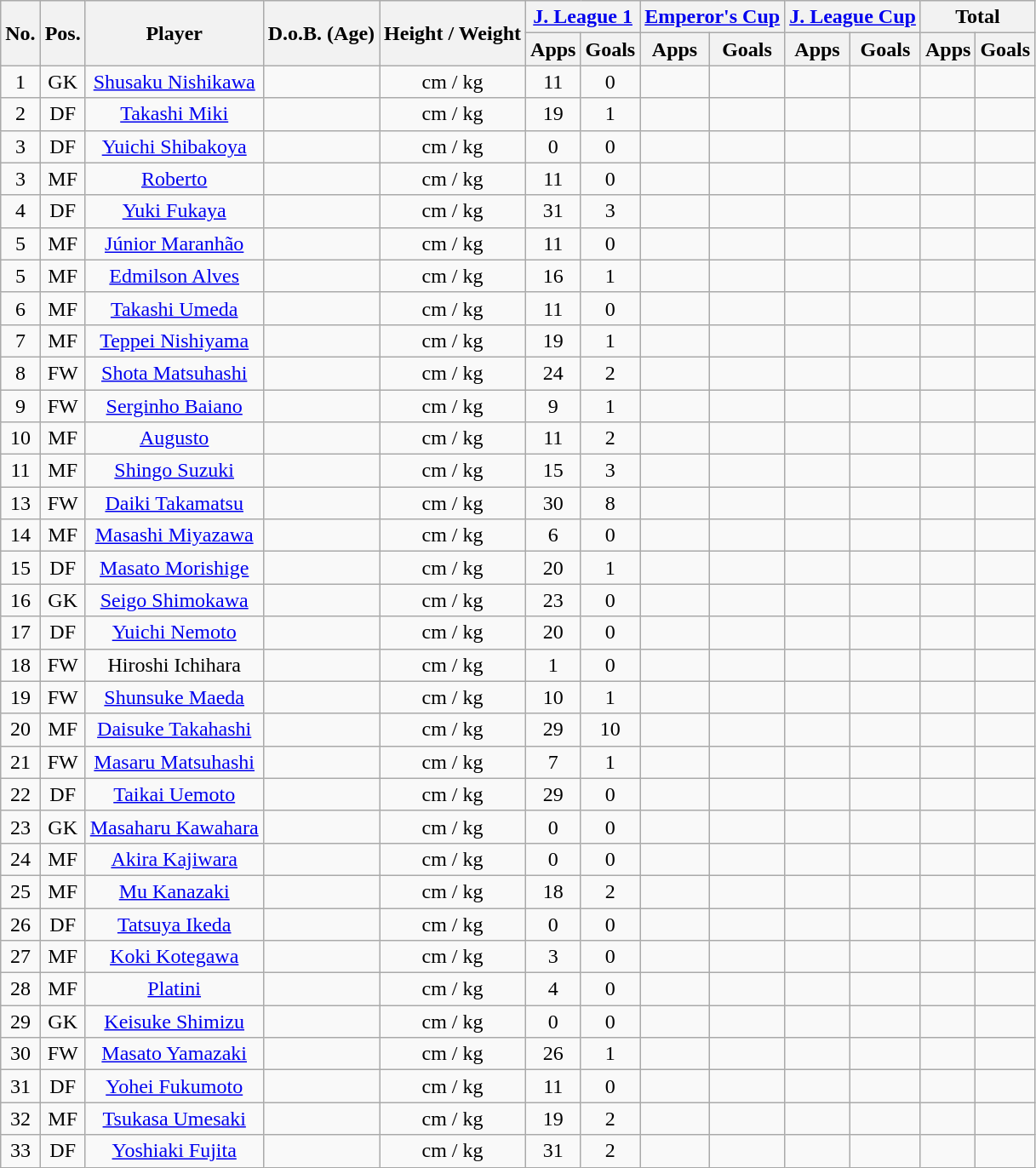<table class="wikitable" style="text-align:center;">
<tr>
<th rowspan="2">No.</th>
<th rowspan="2">Pos.</th>
<th rowspan="2">Player</th>
<th rowspan="2">D.o.B. (Age)</th>
<th rowspan="2">Height / Weight</th>
<th colspan="2"><a href='#'>J. League 1</a></th>
<th colspan="2"><a href='#'>Emperor's Cup</a></th>
<th colspan="2"><a href='#'>J. League Cup</a></th>
<th colspan="2">Total</th>
</tr>
<tr>
<th>Apps</th>
<th>Goals</th>
<th>Apps</th>
<th>Goals</th>
<th>Apps</th>
<th>Goals</th>
<th>Apps</th>
<th>Goals</th>
</tr>
<tr>
<td>1</td>
<td>GK</td>
<td><a href='#'>Shusaku Nishikawa</a></td>
<td></td>
<td>cm / kg</td>
<td>11</td>
<td>0</td>
<td></td>
<td></td>
<td></td>
<td></td>
<td></td>
<td></td>
</tr>
<tr>
<td>2</td>
<td>DF</td>
<td><a href='#'>Takashi Miki</a></td>
<td></td>
<td>cm / kg</td>
<td>19</td>
<td>1</td>
<td></td>
<td></td>
<td></td>
<td></td>
<td></td>
<td></td>
</tr>
<tr>
<td>3</td>
<td>DF</td>
<td><a href='#'>Yuichi Shibakoya</a></td>
<td></td>
<td>cm / kg</td>
<td>0</td>
<td>0</td>
<td></td>
<td></td>
<td></td>
<td></td>
<td></td>
<td></td>
</tr>
<tr>
<td>3</td>
<td>MF</td>
<td><a href='#'>Roberto</a></td>
<td></td>
<td>cm / kg</td>
<td>11</td>
<td>0</td>
<td></td>
<td></td>
<td></td>
<td></td>
<td></td>
<td></td>
</tr>
<tr>
<td>4</td>
<td>DF</td>
<td><a href='#'>Yuki Fukaya</a></td>
<td></td>
<td>cm / kg</td>
<td>31</td>
<td>3</td>
<td></td>
<td></td>
<td></td>
<td></td>
<td></td>
<td></td>
</tr>
<tr>
<td>5</td>
<td>MF</td>
<td><a href='#'>Júnior Maranhão</a></td>
<td></td>
<td>cm / kg</td>
<td>11</td>
<td>0</td>
<td></td>
<td></td>
<td></td>
<td></td>
<td></td>
<td></td>
</tr>
<tr>
<td>5</td>
<td>MF</td>
<td><a href='#'>Edmilson Alves</a></td>
<td></td>
<td>cm / kg</td>
<td>16</td>
<td>1</td>
<td></td>
<td></td>
<td></td>
<td></td>
<td></td>
<td></td>
</tr>
<tr>
<td>6</td>
<td>MF</td>
<td><a href='#'>Takashi Umeda</a></td>
<td></td>
<td>cm / kg</td>
<td>11</td>
<td>0</td>
<td></td>
<td></td>
<td></td>
<td></td>
<td></td>
<td></td>
</tr>
<tr>
<td>7</td>
<td>MF</td>
<td><a href='#'>Teppei Nishiyama</a></td>
<td></td>
<td>cm / kg</td>
<td>19</td>
<td>1</td>
<td></td>
<td></td>
<td></td>
<td></td>
<td></td>
<td></td>
</tr>
<tr>
<td>8</td>
<td>FW</td>
<td><a href='#'>Shota Matsuhashi</a></td>
<td></td>
<td>cm / kg</td>
<td>24</td>
<td>2</td>
<td></td>
<td></td>
<td></td>
<td></td>
<td></td>
<td></td>
</tr>
<tr>
<td>9</td>
<td>FW</td>
<td><a href='#'>Serginho Baiano</a></td>
<td></td>
<td>cm / kg</td>
<td>9</td>
<td>1</td>
<td></td>
<td></td>
<td></td>
<td></td>
<td></td>
<td></td>
</tr>
<tr>
<td>10</td>
<td>MF</td>
<td><a href='#'>Augusto</a></td>
<td></td>
<td>cm / kg</td>
<td>11</td>
<td>2</td>
<td></td>
<td></td>
<td></td>
<td></td>
<td></td>
<td></td>
</tr>
<tr>
<td>11</td>
<td>MF</td>
<td><a href='#'>Shingo Suzuki</a></td>
<td></td>
<td>cm / kg</td>
<td>15</td>
<td>3</td>
<td></td>
<td></td>
<td></td>
<td></td>
<td></td>
<td></td>
</tr>
<tr>
<td>13</td>
<td>FW</td>
<td><a href='#'>Daiki Takamatsu</a></td>
<td></td>
<td>cm / kg</td>
<td>30</td>
<td>8</td>
<td></td>
<td></td>
<td></td>
<td></td>
<td></td>
<td></td>
</tr>
<tr>
<td>14</td>
<td>MF</td>
<td><a href='#'>Masashi Miyazawa</a></td>
<td></td>
<td>cm / kg</td>
<td>6</td>
<td>0</td>
<td></td>
<td></td>
<td></td>
<td></td>
<td></td>
<td></td>
</tr>
<tr>
<td>15</td>
<td>DF</td>
<td><a href='#'>Masato Morishige</a></td>
<td></td>
<td>cm / kg</td>
<td>20</td>
<td>1</td>
<td></td>
<td></td>
<td></td>
<td></td>
<td></td>
<td></td>
</tr>
<tr>
<td>16</td>
<td>GK</td>
<td><a href='#'>Seigo Shimokawa</a></td>
<td></td>
<td>cm / kg</td>
<td>23</td>
<td>0</td>
<td></td>
<td></td>
<td></td>
<td></td>
<td></td>
<td></td>
</tr>
<tr>
<td>17</td>
<td>DF</td>
<td><a href='#'>Yuichi Nemoto</a></td>
<td></td>
<td>cm / kg</td>
<td>20</td>
<td>0</td>
<td></td>
<td></td>
<td></td>
<td></td>
<td></td>
<td></td>
</tr>
<tr>
<td>18</td>
<td>FW</td>
<td>Hiroshi Ichihara</td>
<td></td>
<td>cm / kg</td>
<td>1</td>
<td>0</td>
<td></td>
<td></td>
<td></td>
<td></td>
<td></td>
<td></td>
</tr>
<tr>
<td>19</td>
<td>FW</td>
<td><a href='#'>Shunsuke Maeda</a></td>
<td></td>
<td>cm / kg</td>
<td>10</td>
<td>1</td>
<td></td>
<td></td>
<td></td>
<td></td>
<td></td>
<td></td>
</tr>
<tr>
<td>20</td>
<td>MF</td>
<td><a href='#'>Daisuke Takahashi</a></td>
<td></td>
<td>cm / kg</td>
<td>29</td>
<td>10</td>
<td></td>
<td></td>
<td></td>
<td></td>
<td></td>
<td></td>
</tr>
<tr>
<td>21</td>
<td>FW</td>
<td><a href='#'>Masaru Matsuhashi</a></td>
<td></td>
<td>cm / kg</td>
<td>7</td>
<td>1</td>
<td></td>
<td></td>
<td></td>
<td></td>
<td></td>
<td></td>
</tr>
<tr>
<td>22</td>
<td>DF</td>
<td><a href='#'>Taikai Uemoto</a></td>
<td></td>
<td>cm / kg</td>
<td>29</td>
<td>0</td>
<td></td>
<td></td>
<td></td>
<td></td>
<td></td>
<td></td>
</tr>
<tr>
<td>23</td>
<td>GK</td>
<td><a href='#'>Masaharu Kawahara</a></td>
<td></td>
<td>cm / kg</td>
<td>0</td>
<td>0</td>
<td></td>
<td></td>
<td></td>
<td></td>
<td></td>
<td></td>
</tr>
<tr>
<td>24</td>
<td>MF</td>
<td><a href='#'>Akira Kajiwara</a></td>
<td></td>
<td>cm / kg</td>
<td>0</td>
<td>0</td>
<td></td>
<td></td>
<td></td>
<td></td>
<td></td>
<td></td>
</tr>
<tr>
<td>25</td>
<td>MF</td>
<td><a href='#'>Mu Kanazaki</a></td>
<td></td>
<td>cm / kg</td>
<td>18</td>
<td>2</td>
<td></td>
<td></td>
<td></td>
<td></td>
<td></td>
<td></td>
</tr>
<tr>
<td>26</td>
<td>DF</td>
<td><a href='#'>Tatsuya Ikeda</a></td>
<td></td>
<td>cm / kg</td>
<td>0</td>
<td>0</td>
<td></td>
<td></td>
<td></td>
<td></td>
<td></td>
<td></td>
</tr>
<tr>
<td>27</td>
<td>MF</td>
<td><a href='#'>Koki Kotegawa</a></td>
<td></td>
<td>cm / kg</td>
<td>3</td>
<td>0</td>
<td></td>
<td></td>
<td></td>
<td></td>
<td></td>
<td></td>
</tr>
<tr>
<td>28</td>
<td>MF</td>
<td><a href='#'>Platini</a></td>
<td></td>
<td>cm / kg</td>
<td>4</td>
<td>0</td>
<td></td>
<td></td>
<td></td>
<td></td>
<td></td>
<td></td>
</tr>
<tr>
<td>29</td>
<td>GK</td>
<td><a href='#'>Keisuke Shimizu</a></td>
<td></td>
<td>cm / kg</td>
<td>0</td>
<td>0</td>
<td></td>
<td></td>
<td></td>
<td></td>
<td></td>
<td></td>
</tr>
<tr>
<td>30</td>
<td>FW</td>
<td><a href='#'>Masato Yamazaki</a></td>
<td></td>
<td>cm / kg</td>
<td>26</td>
<td>1</td>
<td></td>
<td></td>
<td></td>
<td></td>
<td></td>
<td></td>
</tr>
<tr>
<td>31</td>
<td>DF</td>
<td><a href='#'>Yohei Fukumoto</a></td>
<td></td>
<td>cm / kg</td>
<td>11</td>
<td>0</td>
<td></td>
<td></td>
<td></td>
<td></td>
<td></td>
<td></td>
</tr>
<tr>
<td>32</td>
<td>MF</td>
<td><a href='#'>Tsukasa Umesaki</a></td>
<td></td>
<td>cm / kg</td>
<td>19</td>
<td>2</td>
<td></td>
<td></td>
<td></td>
<td></td>
<td></td>
<td></td>
</tr>
<tr>
<td>33</td>
<td>DF</td>
<td><a href='#'>Yoshiaki Fujita</a></td>
<td></td>
<td>cm / kg</td>
<td>31</td>
<td>2</td>
<td></td>
<td></td>
<td></td>
<td></td>
<td></td>
<td></td>
</tr>
</table>
